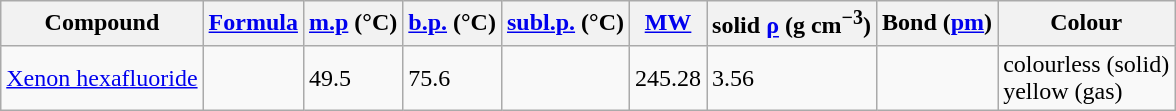<table class="wikitable">
<tr>
<th>Compound</th>
<th><a href='#'>Formula</a></th>
<th><a href='#'>m.p</a> (°C)</th>
<th><a href='#'>b.p.</a> (°C)</th>
<th><a href='#'>subl.p.</a> (°C)</th>
<th><a href='#'>MW</a></th>
<th>solid <a href='#'>ρ</a> (g cm<sup>−3</sup>)</th>
<th>Bond (<a href='#'>pm</a>)</th>
<th>Colour</th>
</tr>
<tr>
<td><a href='#'>Xenon hexafluoride</a></td>
<td></td>
<td>49.5</td>
<td>75.6</td>
<td></td>
<td>245.28</td>
<td>3.56</td>
<td></td>
<td>colourless (solid)<br>yellow (gas)</td>
</tr>
</table>
